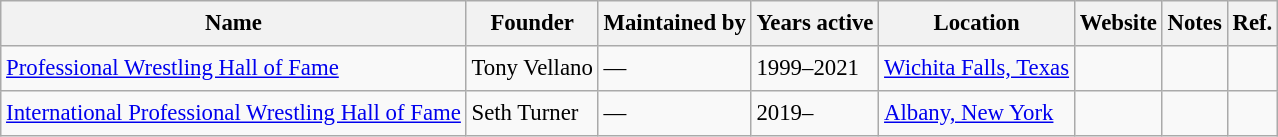<table class="wikitable sortable" style="font-size:95%;border:0px;text-align:left;line-height:150%;">
<tr>
<th>Name</th>
<th>Founder</th>
<th>Maintained by</th>
<th>Years active</th>
<th>Location</th>
<th>Website</th>
<th class="unsortable">Notes</th>
<th class="unsortable">Ref.</th>
</tr>
<tr>
<td><a href='#'>Professional Wrestling Hall of Fame</a></td>
<td>Tony Vellano</td>
<td>—</td>
<td>1999–2021</td>
<td><a href='#'>Wichita Falls, Texas</a></td>
<td></td>
<td></td>
<td></td>
</tr>
<tr>
<td><a href='#'>International Professional Wrestling Hall of Fame</a></td>
<td>Seth Turner</td>
<td>—</td>
<td>2019–</td>
<td><a href='#'>Albany, New York</a></td>
<td></td>
<td></td>
<td></td>
</tr>
</table>
